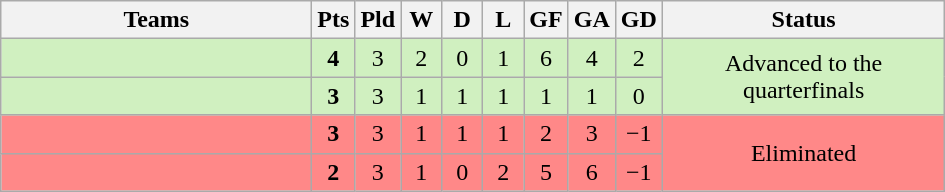<table class=wikitable style="text-align:center">
<tr>
<th width=200>Teams</th>
<th width=20>Pts</th>
<th width=20>Pld</th>
<th width=20>W</th>
<th width=20>D</th>
<th width=20>L</th>
<th width=20>GF</th>
<th width=20>GA</th>
<th width=20>GD</th>
<th width=181>Status</th>
</tr>
<tr bgcolor="#D0F0C0">
<td style="text-align:left;"></td>
<td><strong>4</strong></td>
<td>3</td>
<td>2</td>
<td>0</td>
<td>1</td>
<td>6</td>
<td>4</td>
<td>2</td>
<td rowspan=2>Advanced to the quarterfinals</td>
</tr>
<tr bgcolor="#D0F0C0">
<td style="text-align:left;"></td>
<td><strong>3</strong></td>
<td>3</td>
<td>1</td>
<td>1</td>
<td>1</td>
<td>1</td>
<td>1</td>
<td>0</td>
</tr>
<tr bgcolor=#FF8888>
<td style="text-align:left;"></td>
<td><strong>3</strong></td>
<td>3</td>
<td>1</td>
<td>1</td>
<td>1</td>
<td>2</td>
<td>3</td>
<td>−1</td>
<td rowspan=2>Eliminated</td>
</tr>
<tr bgcolor=#FF8888>
<td style="text-align:left;"></td>
<td><strong>2</strong></td>
<td>3</td>
<td>1</td>
<td>0</td>
<td>2</td>
<td>5</td>
<td>6</td>
<td>−1</td>
</tr>
</table>
